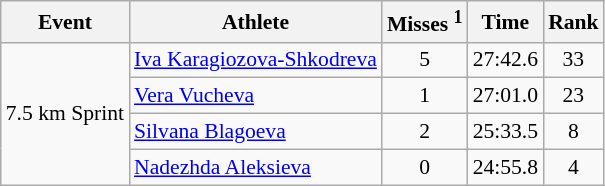<table class="wikitable" style="font-size:90%">
<tr>
<th>Event</th>
<th>Athlete</th>
<th>Misses <sup>1</sup></th>
<th>Time</th>
<th>Rank</th>
</tr>
<tr>
<td rowspan="4">7.5 km Sprint</td>
<td><a href='#'>Iva Karagiozova-Shkodreva</a></td>
<td align="center">5</td>
<td align="center">27:42.6</td>
<td align="center">33</td>
</tr>
<tr>
<td><a href='#'>Vera Vucheva</a></td>
<td align="center">1</td>
<td align="center">27:01.0</td>
<td align="center">23</td>
</tr>
<tr>
<td><a href='#'>Silvana Blagoeva</a></td>
<td align="center">2</td>
<td align="center">25:33.5</td>
<td align="center">8</td>
</tr>
<tr>
<td><a href='#'>Nadezhda Aleksieva</a></td>
<td align="center">0</td>
<td align="center">24:55.8</td>
<td align="center">4</td>
</tr>
</table>
